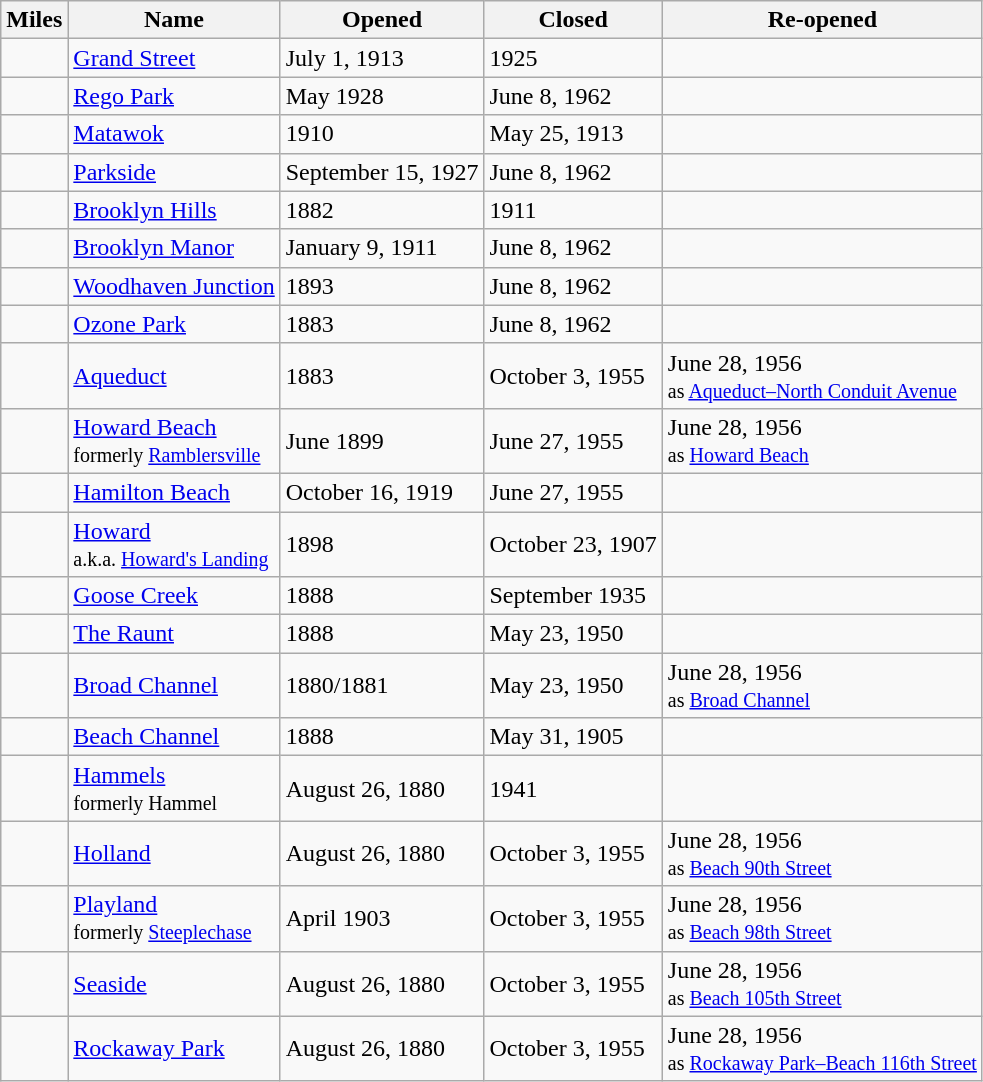<table class=wikitable>
<tr>
<th>Miles</th>
<th>Name</th>
<th>Opened</th>
<th>Closed</th>
<th>Re-opened</th>
</tr>
<tr>
<td></td>
<td><a href='#'>Grand Street</a></td>
<td>July 1, 1913</td>
<td>1925</td>
<td></td>
</tr>
<tr>
<td></td>
<td><a href='#'>Rego Park</a></td>
<td>May 1928</td>
<td>June 8, 1962</td>
<td></td>
</tr>
<tr>
<td></td>
<td><a href='#'>Matawok</a></td>
<td>1910</td>
<td>May 25, 1913</td>
<td></td>
</tr>
<tr>
<td></td>
<td><a href='#'>Parkside</a></td>
<td>September 15, 1927</td>
<td>June 8, 1962</td>
<td></td>
</tr>
<tr>
<td></td>
<td><a href='#'>Brooklyn Hills</a></td>
<td>1882</td>
<td>1911</td>
<td></td>
</tr>
<tr>
<td></td>
<td><a href='#'>Brooklyn Manor</a></td>
<td>January 9, 1911</td>
<td>June 8, 1962</td>
<td></td>
</tr>
<tr>
<td></td>
<td><a href='#'>Woodhaven Junction</a></td>
<td>1893</td>
<td>June 8, 1962</td>
<td></td>
</tr>
<tr>
<td></td>
<td><a href='#'>Ozone Park</a></td>
<td>1883</td>
<td>June 8, 1962</td>
<td></td>
</tr>
<tr>
<td></td>
<td><a href='#'>Aqueduct</a></td>
<td>1883</td>
<td>October 3, 1955</td>
<td>June 28, 1956<br><small>as <a href='#'>Aqueduct–North Conduit Avenue</a></small></td>
</tr>
<tr>
<td></td>
<td><a href='#'>Howard Beach</a><br><small>formerly <a href='#'>Ramblersville</a></small></td>
<td>June 1899</td>
<td>June 27, 1955</td>
<td>June 28, 1956<br><small>as <a href='#'>Howard Beach</a></small></td>
</tr>
<tr>
<td></td>
<td><a href='#'>Hamilton Beach</a></td>
<td>October 16, 1919</td>
<td>June 27, 1955</td>
<td></td>
</tr>
<tr>
<td></td>
<td><a href='#'>Howard</a><br><small>a.k.a. <a href='#'>Howard's Landing</a></small></td>
<td>1898</td>
<td>October 23, 1907</td>
<td></td>
</tr>
<tr>
<td></td>
<td><a href='#'>Goose Creek</a></td>
<td>1888</td>
<td>September 1935</td>
<td></td>
</tr>
<tr>
<td></td>
<td><a href='#'>The Raunt</a></td>
<td>1888</td>
<td>May 23, 1950</td>
<td></td>
</tr>
<tr>
<td></td>
<td><a href='#'>Broad Channel</a></td>
<td>1880/1881</td>
<td>May 23, 1950</td>
<td>June 28, 1956<br><small>as <a href='#'>Broad Channel</a></small></td>
</tr>
<tr>
<td></td>
<td><a href='#'>Beach Channel</a></td>
<td>1888</td>
<td>May 31, 1905</td>
<td></td>
</tr>
<tr>
<td></td>
<td><a href='#'>Hammels</a><br><small>formerly Hammel</small></td>
<td>August 26, 1880</td>
<td>1941</td>
<td></td>
</tr>
<tr>
<td></td>
<td><a href='#'>Holland</a></td>
<td>August 26, 1880</td>
<td>October 3, 1955</td>
<td>June 28, 1956<br><small>as <a href='#'>Beach 90th Street</a></small></td>
</tr>
<tr>
<td></td>
<td><a href='#'>Playland</a><br><small>formerly <a href='#'>Steeplechase</a></small></td>
<td>April 1903</td>
<td>October 3, 1955</td>
<td>June 28, 1956<br><small>as <a href='#'>Beach 98th Street</a></small></td>
</tr>
<tr>
<td></td>
<td><a href='#'>Seaside</a></td>
<td>August 26, 1880</td>
<td>October 3, 1955</td>
<td>June 28, 1956<br><small>as <a href='#'>Beach 105th Street</a></small></td>
</tr>
<tr>
<td></td>
<td><a href='#'>Rockaway Park</a></td>
<td>August 26, 1880</td>
<td>October 3, 1955</td>
<td>June 28, 1956<br><small>as <a href='#'>Rockaway Park–Beach 116th Street</a></small></td>
</tr>
</table>
